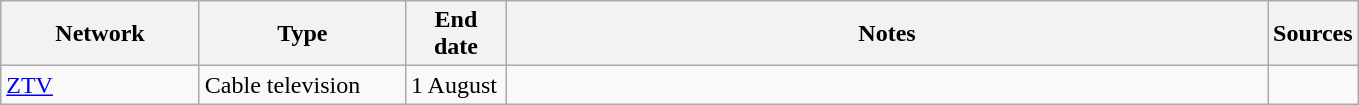<table class="wikitable">
<tr>
<th style="text-align:center; width:125px">Network</th>
<th style="text-align:center; width:130px">Type</th>
<th style="text-align:center; width:60px">End date</th>
<th style="text-align:center; width:500px">Notes</th>
<th style="text-align:center; width:30px">Sources</th>
</tr>
<tr>
<td><a href='#'>ZTV</a></td>
<td>Cable television</td>
<td>1 August</td>
<td></td>
<td></td>
</tr>
</table>
